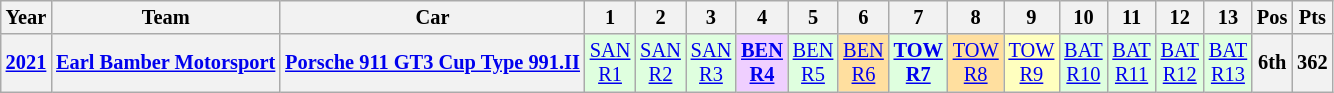<table class="wikitable" style="text-align:center; font-size:85%">
<tr>
<th>Year</th>
<th>Team</th>
<th>Car</th>
<th>1</th>
<th>2</th>
<th>3</th>
<th>4</th>
<th>5</th>
<th>6</th>
<th>7</th>
<th>8</th>
<th>9</th>
<th>10</th>
<th>11</th>
<th>12</th>
<th>13</th>
<th>Pos</th>
<th>Pts</th>
</tr>
<tr>
<th><a href='#'>2021</a></th>
<th><a href='#'>Earl Bamber Motorsport</a></th>
<th><a href='#'>Porsche 911 GT3 Cup Type 991.II</a></th>
<td style=background:#dfffdf><a href='#'>SAN<br>R1</a><br></td>
<td style=background:#dfffdf><a href='#'>SAN<br>R2</a><br></td>
<td style=background:#dfffdf><a href='#'>SAN<br>R3</a><br></td>
<td style=background:#efcfff><strong><a href='#'>BEN<br>R4</a><br></strong></td>
<td style=background:#dfffdf><a href='#'>BEN<br>R5</a><br></td>
<td style=background:#ffdf9f><a href='#'>BEN<br>R6</a><br></td>
<td style=background:#dfffdf><strong><a href='#'>TOW<br>R7</a><br></strong></td>
<td style=background:#ffdf9f><a href='#'>TOW<br>R8</a><br></td>
<td style=background:#ffffbf><a href='#'>TOW<br>R9</a><br></td>
<td style=background:#dfffdf><a href='#'>BAT<br>R10</a><br></td>
<td style=background:#dfffdf><a href='#'>BAT<br>R11</a><br></td>
<td style=background:#dfffdf><a href='#'>BAT<br>R12</a><br></td>
<td style=background:#dfffdf><a href='#'>BAT<br>R13</a><br></td>
<th>6th</th>
<th>362</th>
</tr>
</table>
